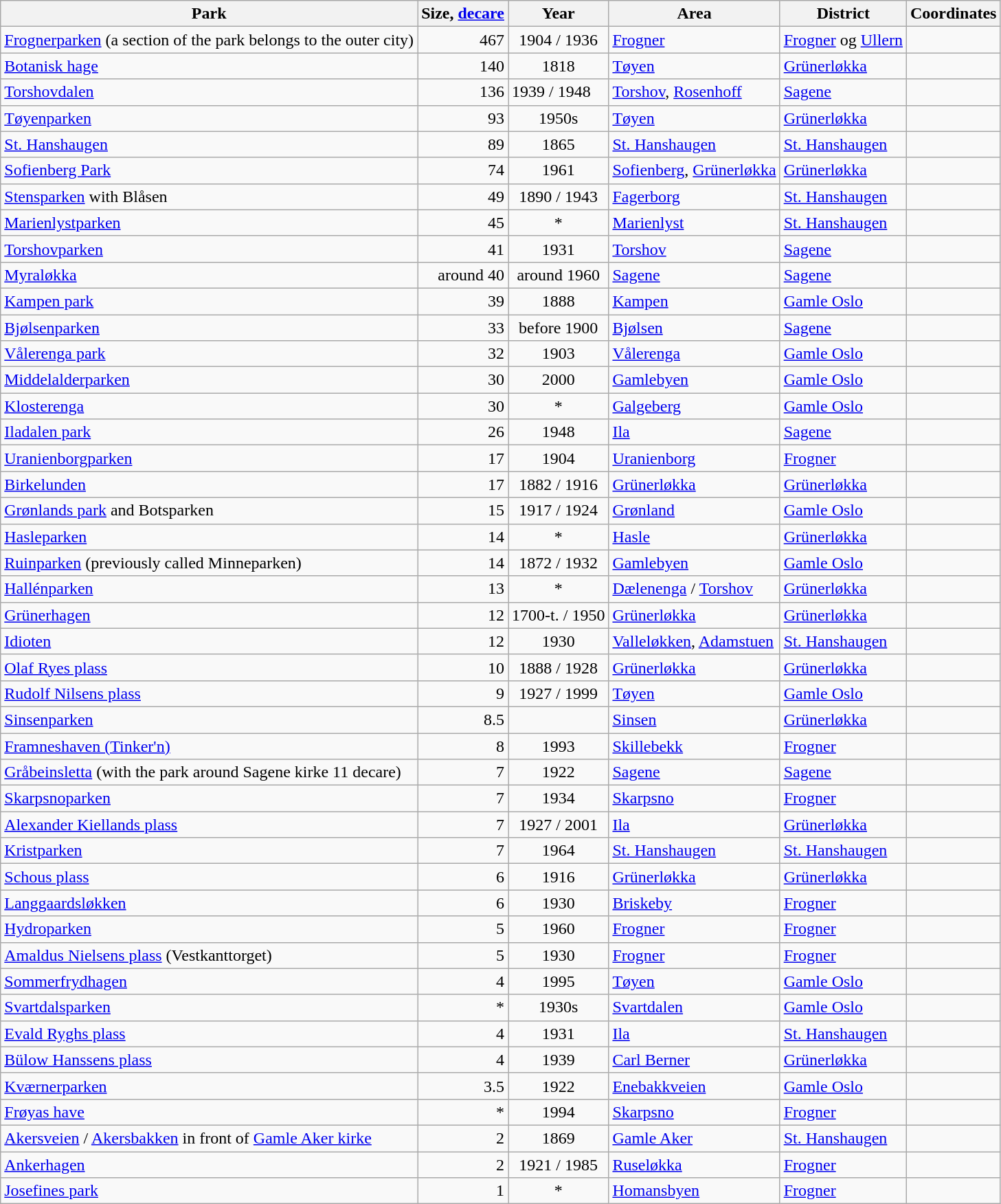<table class="wikitable">
<tr>
<th>Park</th>
<th>Size, <a href='#'>decare</a></th>
<th>Year</th>
<th>Area</th>
<th>District</th>
<th>Coordinates</th>
</tr>
<tr>
<td><a href='#'>Frognerparken</a> (a section of the park belongs to the outer city)</td>
<td align="right">467</td>
<td align="center">1904 / 1936</td>
<td><a href='#'>Frogner</a></td>
<td><a href='#'>Frogner</a> og <a href='#'>Ullern</a></td>
<td></td>
</tr>
<tr>
<td><a href='#'>Botanisk hage</a></td>
<td align="right">140</td>
<td align="center">1818</td>
<td><a href='#'>Tøyen</a></td>
<td><a href='#'>Grünerløkka</a></td>
<td></td>
</tr>
<tr>
<td><a href='#'>Torshovdalen</a></td>
<td align="right">136</td>
<td 1align="center">1939 / 1948</td>
<td><a href='#'>Torshov</a>, <a href='#'>Rosenhoff</a></td>
<td><a href='#'>Sagene</a></td>
<td></td>
</tr>
<tr>
<td><a href='#'>Tøyenparken</a></td>
<td align="right">93</td>
<td align="center">1950s</td>
<td><a href='#'>Tøyen</a></td>
<td><a href='#'>Grünerløkka</a></td>
<td></td>
</tr>
<tr>
<td><a href='#'>St. Hanshaugen</a></td>
<td align="right">89</td>
<td align="center">1865</td>
<td><a href='#'>St. Hanshaugen</a></td>
<td><a href='#'>St. Hanshaugen</a></td>
<td></td>
</tr>
<tr>
<td><a href='#'>Sofienberg Park</a></td>
<td align="right">74</td>
<td align="center">1961</td>
<td><a href='#'>Sofienberg</a>, <a href='#'>Grünerløkka</a></td>
<td><a href='#'>Grünerløkka</a></td>
<td></td>
</tr>
<tr>
<td><a href='#'>Stensparken</a> with Blåsen</td>
<td align="right">49</td>
<td align="center">1890 / 1943</td>
<td><a href='#'>Fagerborg</a></td>
<td><a href='#'>St. Hanshaugen</a></td>
<td></td>
</tr>
<tr>
<td><a href='#'>Marienlystparken</a></td>
<td align="right">45</td>
<td align="center">*</td>
<td><a href='#'>Marienlyst</a></td>
<td><a href='#'>St. Hanshaugen</a></td>
<td></td>
</tr>
<tr>
<td><a href='#'>Torshovparken</a></td>
<td align="right">41</td>
<td align="center">1931</td>
<td><a href='#'>Torshov</a></td>
<td><a href='#'>Sagene</a></td>
<td></td>
</tr>
<tr>
<td><a href='#'>Myraløkka</a></td>
<td align="right">around 40</td>
<td align="center">around 1960</td>
<td><a href='#'>Sagene</a></td>
<td><a href='#'>Sagene</a></td>
<td></td>
</tr>
<tr>
<td><a href='#'>Kampen park</a></td>
<td align="right">39</td>
<td align="center">1888</td>
<td><a href='#'>Kampen</a></td>
<td><a href='#'>Gamle Oslo</a></td>
<td></td>
</tr>
<tr>
<td><a href='#'>Bjølsenparken</a></td>
<td align="right">33</td>
<td align="center">before 1900</td>
<td><a href='#'>Bjølsen</a></td>
<td><a href='#'>Sagene</a></td>
<td></td>
</tr>
<tr>
<td><a href='#'>Vålerenga park</a></td>
<td align="right">32</td>
<td align="center">1903</td>
<td><a href='#'>Vålerenga</a></td>
<td><a href='#'>Gamle Oslo</a></td>
<td></td>
</tr>
<tr>
<td><a href='#'>Middelalderparken</a></td>
<td align="right">30</td>
<td align="center">2000</td>
<td><a href='#'>Gamlebyen</a></td>
<td><a href='#'>Gamle Oslo</a></td>
<td></td>
</tr>
<tr>
<td><a href='#'>Klosterenga</a></td>
<td align="right">30</td>
<td align="center">*</td>
<td><a href='#'>Galgeberg</a></td>
<td><a href='#'>Gamle Oslo</a></td>
<td></td>
</tr>
<tr>
<td><a href='#'>Iladalen park</a></td>
<td align="right">26</td>
<td align="center">1948</td>
<td><a href='#'>Ila</a></td>
<td><a href='#'>Sagene</a></td>
<td></td>
</tr>
<tr>
<td><a href='#'>Uranienborgparken</a></td>
<td align="right">17</td>
<td align="center">1904</td>
<td><a href='#'>Uranienborg</a></td>
<td><a href='#'>Frogner</a></td>
<td></td>
</tr>
<tr>
<td><a href='#'>Birkelunden</a></td>
<td align="right">17</td>
<td align="center">1882 / 1916</td>
<td><a href='#'>Grünerløkka</a></td>
<td><a href='#'>Grünerløkka</a></td>
<td></td>
</tr>
<tr>
<td><a href='#'>Grønlands park</a> and Botsparken</td>
<td align="right">15</td>
<td align="center">1917 / 1924</td>
<td><a href='#'>Grønland</a></td>
<td><a href='#'>Gamle Oslo</a></td>
<td></td>
</tr>
<tr>
<td><a href='#'>Hasleparken</a></td>
<td align="right">14</td>
<td align="center">*</td>
<td><a href='#'>Hasle</a></td>
<td><a href='#'>Grünerløkka</a></td>
<td></td>
</tr>
<tr>
<td><a href='#'>Ruinparken</a> (previously called Minneparken)</td>
<td align="right">14</td>
<td align="center">1872 / 1932</td>
<td><a href='#'>Gamlebyen</a></td>
<td><a href='#'>Gamle Oslo</a></td>
<td></td>
</tr>
<tr>
<td><a href='#'>Hallénparken</a></td>
<td align="right">13</td>
<td align="center">*</td>
<td><a href='#'>Dælenenga</a> / <a href='#'>Torshov</a></td>
<td><a href='#'>Grünerløkka</a></td>
<td></td>
</tr>
<tr>
<td><a href='#'>Grünerhagen</a></td>
<td align="right">12</td>
<td align="center">1700-t. / 1950</td>
<td><a href='#'>Grünerløkka</a></td>
<td><a href='#'>Grünerløkka</a></td>
<td></td>
</tr>
<tr>
<td><a href='#'>Idioten</a></td>
<td align="right">12</td>
<td align="center">1930</td>
<td><a href='#'>Valleløkken</a>, <a href='#'>Adamstuen</a></td>
<td><a href='#'>St. Hanshaugen</a></td>
<td></td>
</tr>
<tr>
<td><a href='#'>Olaf Ryes plass</a></td>
<td align="right">10</td>
<td align="center">1888 / 1928</td>
<td><a href='#'>Grünerløkka</a></td>
<td><a href='#'>Grünerløkka</a></td>
<td></td>
</tr>
<tr>
<td><a href='#'>Rudolf Nilsens plass</a></td>
<td align="right">9</td>
<td align="center">1927 / 1999</td>
<td><a href='#'>Tøyen</a></td>
<td><a href='#'>Gamle Oslo</a></td>
<td></td>
</tr>
<tr>
<td><a href='#'>Sinsenparken</a></td>
<td align="right">8.5</td>
<td></td>
<td><a href='#'>Sinsen</a></td>
<td><a href='#'>Grünerløkka</a></td>
<td></td>
</tr>
<tr>
<td><a href='#'>Framneshaven (Tinker'n)</a></td>
<td align="right">8</td>
<td align="center">1993</td>
<td><a href='#'>Skillebekk</a></td>
<td><a href='#'>Frogner</a></td>
<td></td>
</tr>
<tr>
<td><a href='#'>Gråbeinsletta</a> (with the park around Sagene kirke 11 decare)</td>
<td align="right">7</td>
<td align="center">1922</td>
<td><a href='#'>Sagene</a></td>
<td><a href='#'>Sagene</a></td>
<td></td>
</tr>
<tr>
<td><a href='#'>Skarpsnoparken</a></td>
<td align="right">7</td>
<td align="center">1934</td>
<td><a href='#'>Skarpsno</a></td>
<td><a href='#'>Frogner</a></td>
<td></td>
</tr>
<tr>
<td><a href='#'>Alexander Kiellands plass</a></td>
<td align="right">7</td>
<td align="center">1927 / 2001</td>
<td><a href='#'>Ila</a></td>
<td><a href='#'>Grünerløkka</a></td>
<td></td>
</tr>
<tr>
<td><a href='#'>Kristparken</a></td>
<td align="right">7</td>
<td align="center">1964</td>
<td><a href='#'>St. Hanshaugen</a></td>
<td><a href='#'>St. Hanshaugen</a></td>
<td></td>
</tr>
<tr>
<td><a href='#'>Schous plass</a></td>
<td align="right">6</td>
<td align="center">1916</td>
<td><a href='#'>Grünerløkka</a></td>
<td><a href='#'>Grünerløkka</a></td>
<td></td>
</tr>
<tr>
<td><a href='#'>Langgaardsløkken</a></td>
<td align="right">6</td>
<td align="center">1930</td>
<td><a href='#'>Briskeby</a></td>
<td><a href='#'>Frogner</a></td>
<td></td>
</tr>
<tr>
<td><a href='#'>Hydroparken</a></td>
<td align="right">5</td>
<td align="center">1960</td>
<td><a href='#'>Frogner</a></td>
<td><a href='#'>Frogner</a></td>
<td></td>
</tr>
<tr>
<td><a href='#'>Amaldus Nielsens plass</a> (Vestkanttorget)</td>
<td align="right">5</td>
<td align="center">1930</td>
<td><a href='#'>Frogner</a></td>
<td><a href='#'>Frogner</a></td>
<td></td>
</tr>
<tr>
<td><a href='#'>Sommerfrydhagen</a></td>
<td align="right">4</td>
<td align="center">1995</td>
<td><a href='#'>Tøyen</a></td>
<td><a href='#'>Gamle Oslo</a></td>
<td></td>
</tr>
<tr>
<td><a href='#'>Svartdalsparken</a></td>
<td align="right">*</td>
<td align="center">1930s</td>
<td><a href='#'>Svartdalen</a></td>
<td><a href='#'>Gamle Oslo</a></td>
<td></td>
</tr>
<tr>
<td><a href='#'>Evald Ryghs plass</a></td>
<td align="right">4</td>
<td align="center">1931</td>
<td><a href='#'>Ila</a></td>
<td><a href='#'>St. Hanshaugen</a></td>
<td></td>
</tr>
<tr>
<td><a href='#'>Bülow Hanssens plass</a></td>
<td align="right">4</td>
<td align="center">1939</td>
<td><a href='#'>Carl Berner</a></td>
<td><a href='#'>Grünerløkka</a></td>
<td></td>
</tr>
<tr>
<td><a href='#'>Kværnerparken</a></td>
<td align="right">3.5</td>
<td align="center">1922</td>
<td><a href='#'>Enebakkveien</a></td>
<td><a href='#'>Gamle Oslo</a></td>
<td></td>
</tr>
<tr>
<td><a href='#'>Frøyas have</a></td>
<td align="right">*</td>
<td align="center">1994</td>
<td><a href='#'>Skarpsno</a></td>
<td><a href='#'>Frogner</a></td>
<td></td>
</tr>
<tr>
<td><a href='#'>Akersveien</a> / <a href='#'>Akersbakken</a> in front of <a href='#'>Gamle Aker kirke</a></td>
<td align="right">2</td>
<td align="center">1869</td>
<td><a href='#'>Gamle Aker</a></td>
<td><a href='#'>St. Hanshaugen</a></td>
<td></td>
</tr>
<tr>
<td><a href='#'>Ankerhagen</a></td>
<td align="right">2</td>
<td align="center">1921 / 1985</td>
<td><a href='#'>Ruseløkka</a></td>
<td><a href='#'>Frogner</a></td>
<td></td>
</tr>
<tr>
<td><a href='#'>Josefines park</a></td>
<td align="right">1</td>
<td align="center">*</td>
<td><a href='#'>Homansbyen</a></td>
<td><a href='#'>Frogner</a></td>
<td></td>
</tr>
</table>
